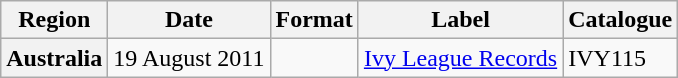<table class="wikitable plainrowheaders">
<tr>
<th scope="col">Region</th>
<th scope="col">Date</th>
<th scope="col">Format</th>
<th scope="col">Label</th>
<th scope="col">Catalogue</th>
</tr>
<tr>
<th scope="row">Australia</th>
<td>19 August 2011</td>
<td></td>
<td><a href='#'>Ivy League Records</a></td>
<td>IVY115</td>
</tr>
</table>
